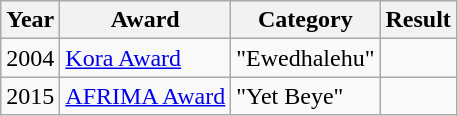<table class="wikitable">
<tr>
<th>Year</th>
<th>Award</th>
<th>Category</th>
<th>Result</th>
</tr>
<tr>
<td rowspan=1>2004</td>
<td rowspan=1><a href='#'>Kora Award</a></td>
<td>"Ewedhalehu"</td>
<td></td>
</tr>
<tr>
<td>2015</td>
<td><a href='#'>AFRIMA Award</a></td>
<td>"Yet Beye"</td>
<td></td>
</tr>
</table>
